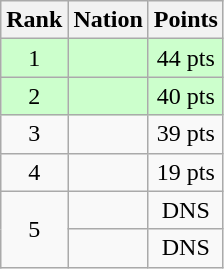<table class="wikitable sortable" style="text-align:center">
<tr>
<th>Rank</th>
<th>Nation</th>
<th>Points</th>
</tr>
<tr style="background-color:#ccffcc">
<td>1</td>
<td align=left></td>
<td>44 pts</td>
</tr>
<tr style="background-color:#ccffcc">
<td>2</td>
<td align=left></td>
<td>40 pts</td>
</tr>
<tr>
<td>3</td>
<td align=left></td>
<td>39 pts</td>
</tr>
<tr>
<td>4</td>
<td align=left></td>
<td>19 pts</td>
</tr>
<tr>
<td rowspan = 2>5</td>
<td align=left></td>
<td>DNS</td>
</tr>
<tr>
<td align=left></td>
<td>DNS</td>
</tr>
</table>
